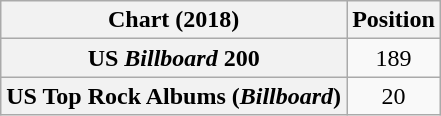<table class="wikitable sortable plainrowheaders" style="text-align:center">
<tr>
<th>Chart (2018)</th>
<th>Position</th>
</tr>
<tr>
<th scope="row">US <em>Billboard</em> 200</th>
<td>189</td>
</tr>
<tr>
<th scope="row">US Top Rock Albums (<em>Billboard</em>)</th>
<td>20</td>
</tr>
</table>
